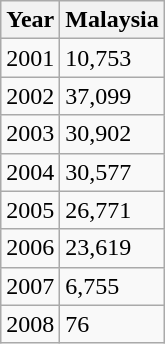<table class="wikitable">
<tr>
<th>Year</th>
<th>Malaysia</th>
</tr>
<tr>
<td>2001</td>
<td>10,753</td>
</tr>
<tr>
<td>2002</td>
<td>37,099</td>
</tr>
<tr>
<td>2003</td>
<td>30,902</td>
</tr>
<tr>
<td>2004</td>
<td>30,577</td>
</tr>
<tr>
<td>2005</td>
<td>26,771</td>
</tr>
<tr>
<td>2006</td>
<td>23,619</td>
</tr>
<tr>
<td>2007</td>
<td>6,755</td>
</tr>
<tr>
<td>2008</td>
<td>76</td>
</tr>
</table>
